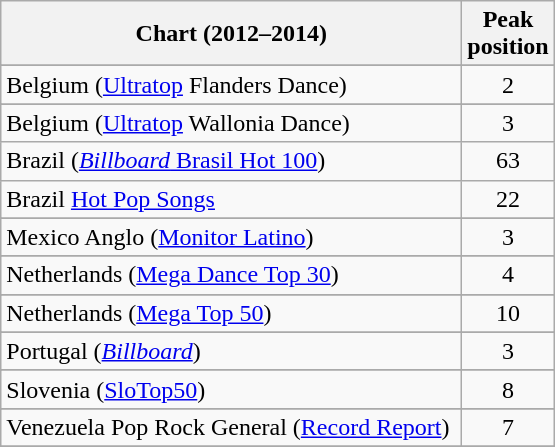<table class="wikitable sortable">
<tr>
<th scope="col" width=300>Chart (2012–2014)</th>
<th>Peak<br>position</th>
</tr>
<tr>
</tr>
<tr>
</tr>
<tr>
</tr>
<tr>
<td>Belgium (<a href='#'>Ultratop</a> Flanders Dance)</td>
<td align=center>2</td>
</tr>
<tr>
</tr>
<tr>
<td>Belgium (<a href='#'>Ultratop</a> Wallonia Dance)</td>
<td align=center>3</td>
</tr>
<tr>
<td>Brazil (<a href='#'><em>Billboard</em> Brasil Hot 100</a>)</td>
<td style="text-align:center;">63</td>
</tr>
<tr>
<td>Brazil <a href='#'>Hot Pop Songs</a></td>
<td style="text-align:center;">22</td>
</tr>
<tr>
</tr>
<tr>
</tr>
<tr>
</tr>
<tr>
</tr>
<tr>
</tr>
<tr>
</tr>
<tr>
</tr>
<tr>
</tr>
<tr>
</tr>
<tr>
</tr>
<tr>
</tr>
<tr>
</tr>
<tr>
</tr>
<tr>
</tr>
<tr>
<td>Mexico Anglo (<a href='#'>Monitor Latino</a>)</td>
<td style="text-align:center">3</td>
</tr>
<tr>
</tr>
<tr>
<td>Netherlands (<a href='#'>Mega Dance Top 30</a>)</td>
<td align=center>4</td>
</tr>
<tr>
</tr>
<tr>
<td>Netherlands (<a href='#'>Mega Top 50</a>)</td>
<td align=center>10</td>
</tr>
<tr>
</tr>
<tr>
<td>Portugal (<em><a href='#'>Billboard</a></em>)</td>
<td style="text-align:center;">3</td>
</tr>
<tr>
</tr>
<tr>
</tr>
<tr>
<td ! scope="row">Slovenia (<a href='#'>SloTop50</a>)</td>
<td align=center>8</td>
</tr>
<tr>
</tr>
<tr>
</tr>
<tr>
</tr>
<tr>
</tr>
<tr>
</tr>
<tr>
</tr>
<tr>
</tr>
<tr>
</tr>
<tr>
</tr>
<tr>
</tr>
<tr>
</tr>
<tr>
<td>Venezuela Pop Rock General (<a href='#'>Record Report</a>)</td>
<td style="text-align:center;">7</td>
</tr>
<tr>
</tr>
</table>
